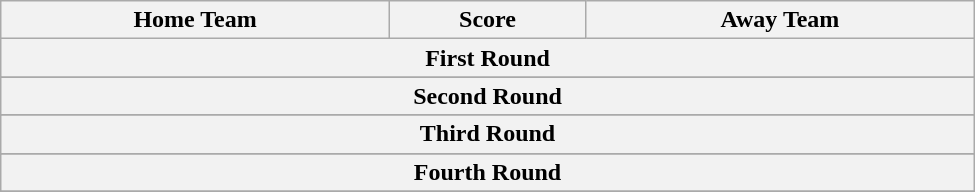<table class="wikitable" style="text-align: center; width:650px">
<tr>
<th scope="col" width="245px">Home Team</th>
<th scope="col" width="120px">Score</th>
<th scope="col" width="245px">Away Team</th>
</tr>
<tr>
<th colspan="3">First Round</th>
</tr>
<tr>
</tr>
<tr>
<th colspan="3">Second Round</th>
</tr>
<tr>
</tr>
<tr>
<th colspan="3">Third Round</th>
</tr>
<tr>
</tr>
<tr>
<th colspan="3">Fourth Round</th>
</tr>
<tr>
</tr>
</table>
